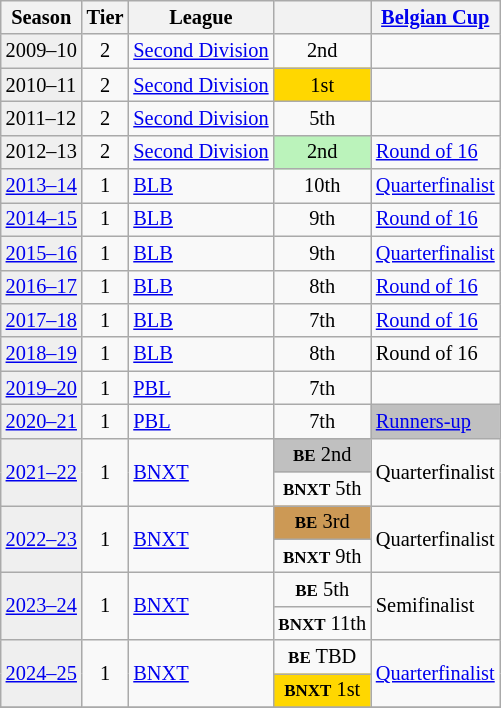<table class="wikitable" style="font-size:85%">
<tr>
<th>Season</th>
<th>Tier</th>
<th>League</th>
<th></th>
<th><a href='#'>Belgian Cup</a></th>
</tr>
<tr>
<td style="background:#efefef;">2009–10</td>
<td align="center">2</td>
<td><a href='#'>Second Division</a></td>
<td align=center>2nd</td>
<td></td>
</tr>
<tr>
<td style="background:#efefef;">2010–11</td>
<td align="center">2</td>
<td><a href='#'>Second Division</a></td>
<td align="center" bgcolor=gold>1st</td>
<td></td>
</tr>
<tr>
<td style="background:#efefef;">2011–12</td>
<td align="center">2</td>
<td><a href='#'>Second Division</a></td>
<td style="background: " align="center">5th</td>
<td></td>
</tr>
<tr>
<td style="background:#efefef;">2012–13</td>
<td align="center">2</td>
<td><a href='#'>Second Division</a></td>
<td align="center" bgcolor=#BBF3BB>2nd</td>
<td><a href='#'>Round of 16</a></td>
</tr>
<tr>
<td style="background:#efefef;"><a href='#'>2013–14</a></td>
<td align="center">1</td>
<td><a href='#'>BLB</a></td>
<td style="background: " align="center">10th</td>
<td><a href='#'>Quarterfinalist</a></td>
</tr>
<tr>
<td style="background:#efefef;"><a href='#'>2014–15</a></td>
<td align="center">1</td>
<td><a href='#'>BLB</a></td>
<td style="background: " align="center">9th</td>
<td><a href='#'>Round of 16</a></td>
</tr>
<tr>
<td style="background:#efefef;"><a href='#'>2015–16</a></td>
<td align="center">1</td>
<td><a href='#'>BLB</a></td>
<td style="background: " align="center">9th</td>
<td><a href='#'>Quarterfinalist</a></td>
</tr>
<tr>
<td style="background:#efefef;"><a href='#'>2016–17</a></td>
<td align="center">1</td>
<td><a href='#'>BLB</a></td>
<td style="background: " align="center">8th</td>
<td><a href='#'>Round of 16</a></td>
</tr>
<tr>
<td style="background:#efefef;"><a href='#'>2017–18</a></td>
<td align="center">1</td>
<td><a href='#'>BLB</a></td>
<td style="background: " align="center">7th</td>
<td><a href='#'>Round of 16</a></td>
</tr>
<tr>
<td style="background:#efefef;"><a href='#'>2018–19</a></td>
<td align="center">1</td>
<td><a href='#'>BLB</a></td>
<td style="background: " align="center">8th</td>
<td>Round of 16</td>
</tr>
<tr>
<td style="background:#efefef;"><a href='#'>2019–20</a></td>
<td align="center">1</td>
<td><a href='#'>PBL</a></td>
<td style="background: " align="center">7th</td>
<td></td>
</tr>
<tr>
<td style="background:#efefef;"><a href='#'>2020–21</a></td>
<td align="center">1</td>
<td><a href='#'>PBL</a></td>
<td style="background: " align="center">7th</td>
<td bgcolor=silver><a href='#'>Runners-up</a></td>
</tr>
<tr>
<td rowspan=2 style="background:#efefef;"><a href='#'>2021–22</a></td>
<td rowspan=2 align="center">1</td>
<td rowspan=2><a href='#'>BNXT</a></td>
<td bgcolor=silver style="text-align:center;"><small><strong>BE</strong></small> 2nd</td>
<td rowspan=2>Quarterfinalist</td>
</tr>
<tr>
<td style="text-align:center;"><small><strong>BNXT</strong></small> 5th</td>
</tr>
<tr>
<td rowspan=2 style="background:#efefef;"><a href='#'>2022–23</a></td>
<td rowspan=2 align="center">1</td>
<td rowspan=2><a href='#'>BNXT</a></td>
<td bgcolor=#c95 style="text-align:center;"><small><strong>BE</strong></small> 3rd</td>
<td rowspan=2>Quarterfinalist</td>
</tr>
<tr>
<td style="text-align:center;"><small><strong>BNXT</strong></small> 9th</td>
</tr>
<tr>
<td rowspan=2 style="background:#efefef;"><a href='#'>2023–24</a></td>
<td rowspan=2 align="center">1</td>
<td rowspan=2><a href='#'>BNXT</a></td>
<td style="text-align:center;"><small><strong>BE</strong></small> 5th</td>
<td rowspan=2>Semifinalist</td>
</tr>
<tr>
<td style="text-align:center;"><small><strong>BNXT</strong></small> 11th</td>
</tr>
<tr>
<td rowspan=2 style="background:#efefef;"><a href='#'>2024–25</a></td>
<td rowspan=2 align="center">1</td>
<td rowspan=2><a href='#'>BNXT</a></td>
<td style="text-align:center;"><small><strong>BE</strong></small> TBD</td>
<td rowspan=2><a href='#'>Quarterfinalist</a></td>
</tr>
<tr>
<td bgcolor=gold style="text-align:center;"><small><strong>BNXT</strong></small> 1st</td>
</tr>
<tr>
</tr>
</table>
